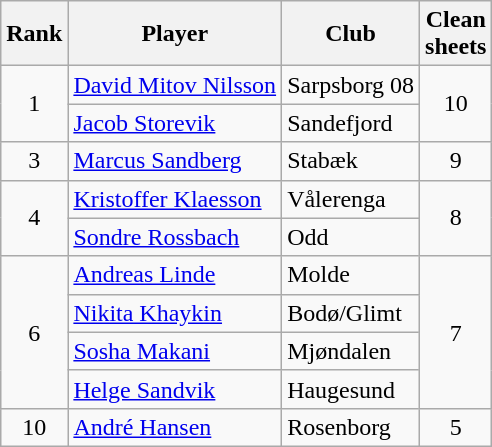<table class="wikitable" style="text-align:center">
<tr>
<th>Rank</th>
<th>Player</th>
<th>Club</th>
<th>Clean<br>sheets</th>
</tr>
<tr>
<td rowspan="2">1</td>
<td align="left"> <a href='#'>David Mitov Nilsson</a></td>
<td align="left">Sarpsborg 08</td>
<td rowspan="2">10</td>
</tr>
<tr>
<td align="left"> <a href='#'>Jacob Storevik</a></td>
<td align="left">Sandefjord</td>
</tr>
<tr>
<td rowspan="1">3</td>
<td align="left"> <a href='#'>Marcus Sandberg</a></td>
<td align="left">Stabæk</td>
<td rowspan="1">9</td>
</tr>
<tr>
<td rowspan="2">4</td>
<td align="left"> <a href='#'>Kristoffer Klaesson</a></td>
<td align="left">Vålerenga</td>
<td rowspan="2">8</td>
</tr>
<tr>
<td align="left"> <a href='#'>Sondre Rossbach</a></td>
<td align="left">Odd</td>
</tr>
<tr>
<td rowspan="4">6</td>
<td align="left"> <a href='#'>Andreas Linde</a></td>
<td align="left">Molde</td>
<td rowspan="4">7</td>
</tr>
<tr>
<td align="left"> <a href='#'>Nikita Khaykin</a></td>
<td align="left">Bodø/Glimt</td>
</tr>
<tr>
<td align="left"> <a href='#'>Sosha Makani</a></td>
<td align="left">Mjøndalen</td>
</tr>
<tr>
<td align="left"> <a href='#'>Helge Sandvik</a></td>
<td align="left">Haugesund</td>
</tr>
<tr>
<td rowspan="1">10</td>
<td align="left"> <a href='#'>André Hansen</a></td>
<td align="left">Rosenborg</td>
<td rowspan="1">5</td>
</tr>
</table>
